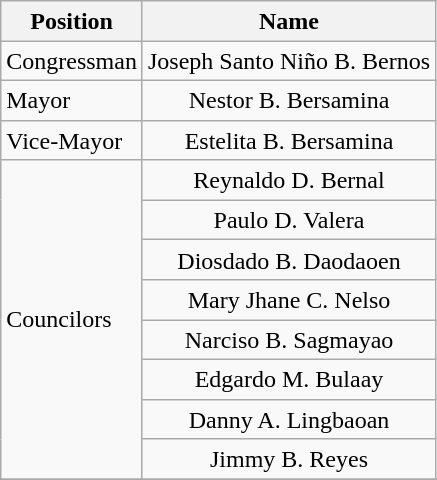<table class="wikitable" style="line-height:1.20em; font-size:100%;">
<tr>
<th>Position</th>
<th>Name</th>
</tr>
<tr>
<td>Congressman</td>
<td style="text-align:center;">Joseph Santo Niño B. Bernos</td>
</tr>
<tr>
<td>Mayor</td>
<td style="text-align:center;">Nestor B. Bersamina</td>
</tr>
<tr>
<td>Vice-Mayor</td>
<td style="text-align:center;">Estelita B. Bersamina</td>
</tr>
<tr>
<td rowspan=8>Councilors</td>
<td style="text-align:center;">Reynaldo D. Bernal</td>
</tr>
<tr>
<td style="text-align:center;">Paulo D. Valera</td>
</tr>
<tr>
<td style="text-align:center;">Diosdado B. Daodaoen</td>
</tr>
<tr>
<td style="text-align:center;">Mary Jhane C. Nelso</td>
</tr>
<tr>
<td style="text-align:center;">Narciso B. Sagmayao</td>
</tr>
<tr>
<td style="text-align:center;">Edgardo M. Bulaay</td>
</tr>
<tr>
<td style="text-align:center;">Danny A. Lingbaoan</td>
</tr>
<tr>
<td style="text-align:center;">Jimmy B. Reyes</td>
</tr>
<tr>
</tr>
</table>
